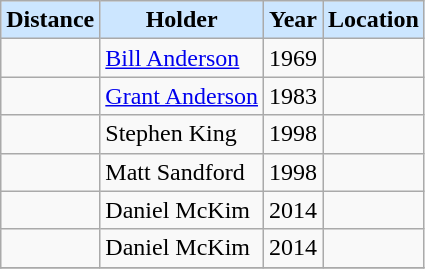<table class="wikitable sortable">
<tr>
<th style="background: #cce6ff;">Distance</th>
<th style="background: #cce6ff;">Holder</th>
<th style="background: #cce6ff;">Year</th>
<th style="background: #cce6ff;">Location</th>
</tr>
<tr>
<td></td>
<td> <a href='#'>Bill Anderson</a></td>
<td>1969</td>
<td></td>
</tr>
<tr>
<td></td>
<td> <a href='#'>Grant Anderson</a></td>
<td>1983</td>
<td></td>
</tr>
<tr>
<td></td>
<td> Stephen King</td>
<td>1998</td>
<td></td>
</tr>
<tr>
<td></td>
<td> Matt Sandford</td>
<td>1998</td>
<td></td>
</tr>
<tr>
<td></td>
<td> Daniel McKim</td>
<td>2014</td>
<td></td>
</tr>
<tr>
<td></td>
<td> Daniel McKim</td>
<td>2014</td>
<td></td>
</tr>
<tr>
</tr>
</table>
